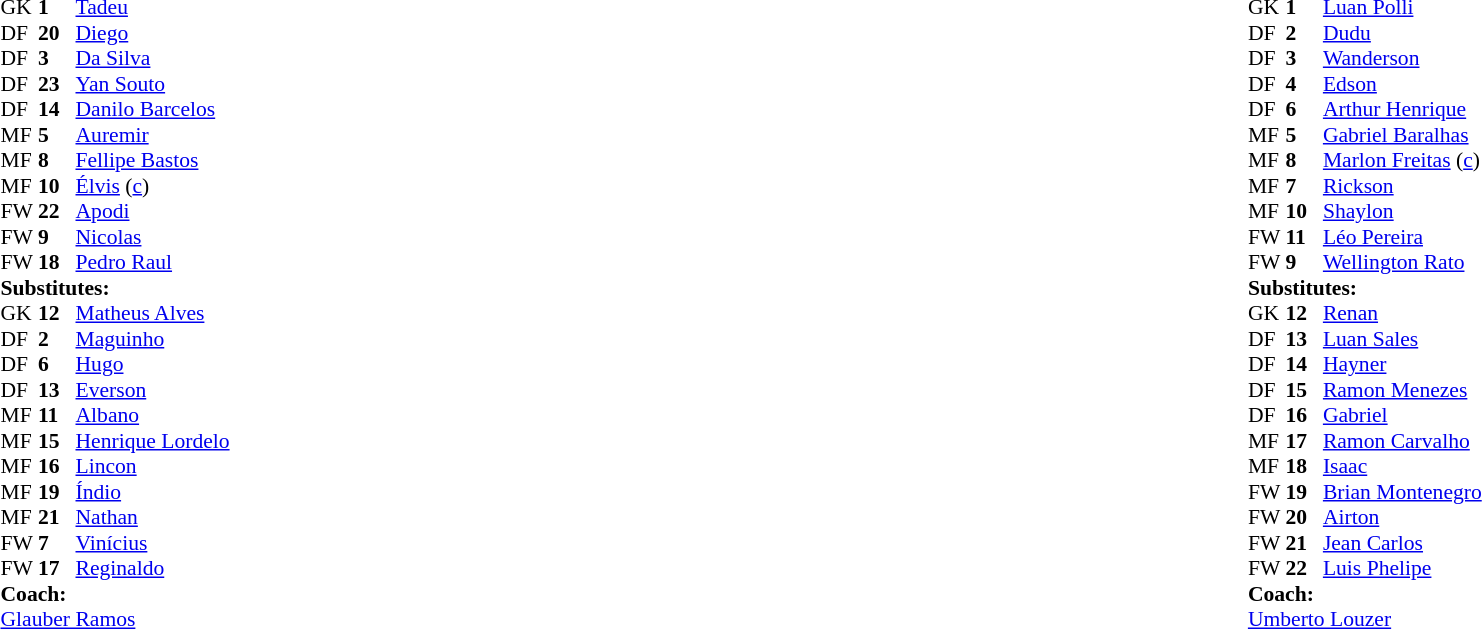<table width="100%">
<tr>
<td valign="top" width="40%"><br><table style="font-size:90%" cellspacing="0" cellpadding="0">
<tr>
<th width=25></th>
<th width=25></th>
</tr>
<tr>
<td>GK</td>
<td><strong>1</strong></td>
<td> <a href='#'>Tadeu</a></td>
</tr>
<tr>
<td>DF</td>
<td><strong>20</strong></td>
<td> <a href='#'>Diego</a></td>
</tr>
<tr>
<td>DF</td>
<td><strong>3</strong></td>
<td> <a href='#'>Da Silva</a></td>
</tr>
<tr>
<td>DF</td>
<td><strong>23</strong></td>
<td> <a href='#'>Yan Souto</a></td>
</tr>
<tr>
<td>DF</td>
<td><strong>14</strong></td>
<td> <a href='#'>Danilo Barcelos</a></td>
</tr>
<tr>
<td>MF</td>
<td><strong>5</strong></td>
<td> <a href='#'>Auremir</a></td>
</tr>
<tr>
<td>MF</td>
<td><strong>8</strong></td>
<td> <a href='#'>Fellipe Bastos</a></td>
<td></td>
<td></td>
</tr>
<tr>
<td>MF</td>
<td><strong>10</strong></td>
<td> <a href='#'>Élvis</a> (<a href='#'>c</a>)</td>
</tr>
<tr>
<td>FW</td>
<td><strong>22</strong></td>
<td> <a href='#'>Apodi</a></td>
<td></td>
<td></td>
</tr>
<tr>
<td>FW</td>
<td><strong>9</strong></td>
<td> <a href='#'>Nicolas</a></td>
<td></td>
<td></td>
</tr>
<tr>
<td>FW</td>
<td><strong>18</strong></td>
<td> <a href='#'>Pedro Raul</a></td>
<td></td>
<td></td>
</tr>
<tr>
<td colspan=3><strong>Substitutes:</strong></td>
</tr>
<tr>
<td>GK</td>
<td><strong>12</strong></td>
<td> <a href='#'>Matheus Alves</a></td>
</tr>
<tr>
<td>DF</td>
<td><strong>2</strong></td>
<td> <a href='#'>Maguinho</a></td>
<td></td>
<td></td>
</tr>
<tr>
<td>DF</td>
<td><strong>6</strong></td>
<td> <a href='#'>Hugo</a></td>
</tr>
<tr>
<td>DF</td>
<td><strong>13</strong></td>
<td> <a href='#'>Everson</a></td>
</tr>
<tr>
<td>MF</td>
<td><strong>11</strong></td>
<td> <a href='#'>Albano</a></td>
<td></td>
<td></td>
</tr>
<tr>
<td>MF</td>
<td><strong>15</strong></td>
<td> <a href='#'>Henrique Lordelo</a></td>
<td></td>
<td></td>
</tr>
<tr>
<td>MF</td>
<td><strong>16</strong></td>
<td> <a href='#'>Lincon</a></td>
</tr>
<tr>
<td>MF</td>
<td><strong>19</strong></td>
<td> <a href='#'>Índio</a></td>
</tr>
<tr>
<td>MF</td>
<td><strong>21</strong></td>
<td> <a href='#'>Nathan</a></td>
</tr>
<tr>
<td>FW</td>
<td><strong>7</strong></td>
<td> <a href='#'>Vinícius</a></td>
</tr>
<tr>
<td>FW</td>
<td><strong>17</strong></td>
<td> <a href='#'>Reginaldo</a></td>
<td></td>
<td></td>
</tr>
<tr>
<td colspan=3><strong>Coach:</strong></td>
</tr>
<tr>
<td colspan=4> <a href='#'>Glauber Ramos</a></td>
</tr>
</table>
</td>
<td valign="top" width="50%"><br><table style="font-size:90%;" cellspacing="0" cellpadding="0" align="center">
<tr>
<th width=25></th>
<th width=25></th>
</tr>
<tr>
<td>GK</td>
<td><strong>1</strong></td>
<td> <a href='#'>Luan Polli</a></td>
</tr>
<tr>
<td>DF</td>
<td><strong>2</strong></td>
<td> <a href='#'>Dudu</a></td>
<td></td>
<td></td>
</tr>
<tr>
<td>DF</td>
<td><strong>3</strong></td>
<td> <a href='#'>Wanderson</a></td>
<td></td>
</tr>
<tr>
<td>DF</td>
<td><strong>4</strong></td>
<td> <a href='#'>Edson</a></td>
<td></td>
</tr>
<tr>
<td>DF</td>
<td><strong>6</strong></td>
<td> <a href='#'>Arthur Henrique</a></td>
<td></td>
<td></td>
</tr>
<tr>
<td>MF</td>
<td><strong>5</strong></td>
<td> <a href='#'>Gabriel Baralhas</a></td>
</tr>
<tr>
<td>MF</td>
<td><strong>8</strong></td>
<td> <a href='#'>Marlon Freitas</a> (<a href='#'>c</a>)</td>
<td></td>
</tr>
<tr>
<td>MF</td>
<td><strong>7</strong></td>
<td> <a href='#'>Rickson</a></td>
</tr>
<tr>
<td>MF</td>
<td><strong>10</strong></td>
<td> <a href='#'>Shaylon</a></td>
</tr>
<tr>
<td>FW</td>
<td><strong>11</strong></td>
<td> <a href='#'>Léo Pereira</a></td>
<td></td>
<td></td>
</tr>
<tr>
<td>FW</td>
<td><strong>9</strong></td>
<td> <a href='#'>Wellington Rato</a></td>
<td></td>
<td></td>
</tr>
<tr>
<td colspan=3><strong>Substitutes:</strong></td>
</tr>
<tr>
<td>GK</td>
<td><strong>12</strong></td>
<td> <a href='#'>Renan</a></td>
</tr>
<tr>
<td>DF</td>
<td><strong>13</strong></td>
<td> <a href='#'>Luan Sales</a></td>
<td></td>
<td></td>
</tr>
<tr>
<td>DF</td>
<td><strong>14</strong></td>
<td> <a href='#'>Hayner</a></td>
<td></td>
<td></td>
</tr>
<tr>
<td>DF</td>
<td><strong>15</strong></td>
<td> <a href='#'>Ramon Menezes</a></td>
</tr>
<tr>
<td>DF</td>
<td><strong>16</strong></td>
<td> <a href='#'>Gabriel</a></td>
</tr>
<tr>
<td>MF</td>
<td><strong>17</strong></td>
<td> <a href='#'>Ramon Carvalho</a></td>
</tr>
<tr>
<td>MF</td>
<td><strong>18</strong></td>
<td> <a href='#'>Isaac</a></td>
</tr>
<tr>
<td>FW</td>
<td><strong>19</strong></td>
<td> <a href='#'>Brian Montenegro</a></td>
<td></td>
<td></td>
</tr>
<tr>
<td>FW</td>
<td><strong>20</strong></td>
<td> <a href='#'>Airton</a></td>
<td></td>
<td></td>
</tr>
<tr>
<td>FW</td>
<td><strong>21</strong></td>
<td> <a href='#'>Jean Carlos</a></td>
</tr>
<tr>
<td>FW</td>
<td><strong>22</strong></td>
<td> <a href='#'>Luis Phelipe</a></td>
</tr>
<tr>
<td colspan=3><strong>Coach:</strong></td>
</tr>
<tr>
<td colspan=4> <a href='#'>Umberto Louzer</a></td>
</tr>
</table>
</td>
</tr>
</table>
